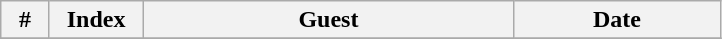<table class="wikitable plainrowheaders">
<tr>
<th width="25px">#</th>
<th width="55px">Index</th>
<th width="240px">Guest</th>
<th width="130px">Date</th>
</tr>
<tr>
</tr>
</table>
